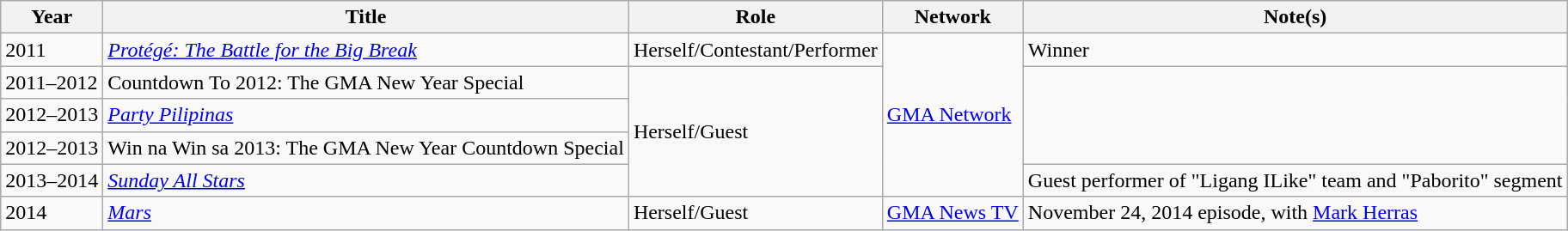<table class="wikitable sortable">
<tr>
<th>Year</th>
<th>Title</th>
<th>Role</th>
<th>Network</th>
<th>Note(s)</th>
</tr>
<tr>
<td>2011</td>
<td><em><a href='#'>Protégé: The Battle for the Big Break</a></em></td>
<td>Herself/Contestant/Performer</td>
<td rowspan=5><a href='#'>GMA Network</a></td>
<td>Winner</td>
</tr>
<tr>
<td>2011–2012</td>
<td>Countdown To 2012: The GMA New Year Special</td>
<td rowspan=4>Herself/Guest</td>
</tr>
<tr>
<td>2012–2013</td>
<td><em><a href='#'>Party Pilipinas</a></em></td>
</tr>
<tr>
<td>2012–2013</td>
<td>Win na Win sa 2013: The GMA New Year Countdown Special</td>
</tr>
<tr>
<td>2013–2014</td>
<td><em><a href='#'>Sunday All Stars</a></em></td>
<td>Guest performer of "Ligang ILike" team and  "Paborito" segment</td>
</tr>
<tr>
<td>2014</td>
<td><em><a href='#'>Mars</a></em></td>
<td>Herself/Guest</td>
<td><a href='#'>GMA News TV</a></td>
<td>November 24, 2014 episode, with <a href='#'>Mark Herras</a></td>
</tr>
</table>
